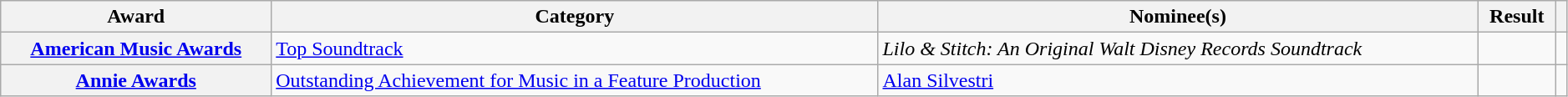<table class="wikitable sortable plainrowheaders" style="width: 99%">
<tr>
<th scope="col">Award</th>
<th scope="col">Category</th>
<th scope="col">Nominee(s)</th>
<th scope="col">Result</th>
<th scope="col" class="unsortable"></th>
</tr>
<tr>
<th scope="row"><a href='#'>American Music Awards</a></th>
<td><a href='#'>Top Soundtrack</a></td>
<td><em>Lilo & Stitch: An Original Walt Disney Records Soundtrack</em></td>
<td></td>
<td align="center"></td>
</tr>
<tr>
<th scope="row"><a href='#'>Annie Awards</a></th>
<td><a href='#'>Outstanding Achievement for Music in a Feature Production</a></td>
<td><a href='#'>Alan Silvestri</a></td>
<td></td>
<td align="center"></td>
</tr>
</table>
